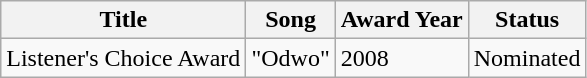<table class="wikitable">
<tr>
<th>Title</th>
<th>Song</th>
<th>Award Year</th>
<th>Status</th>
</tr>
<tr>
<td>Listener's Choice Award</td>
<td>"Odwo"</td>
<td>2008</td>
<td>Nominated</td>
</tr>
</table>
